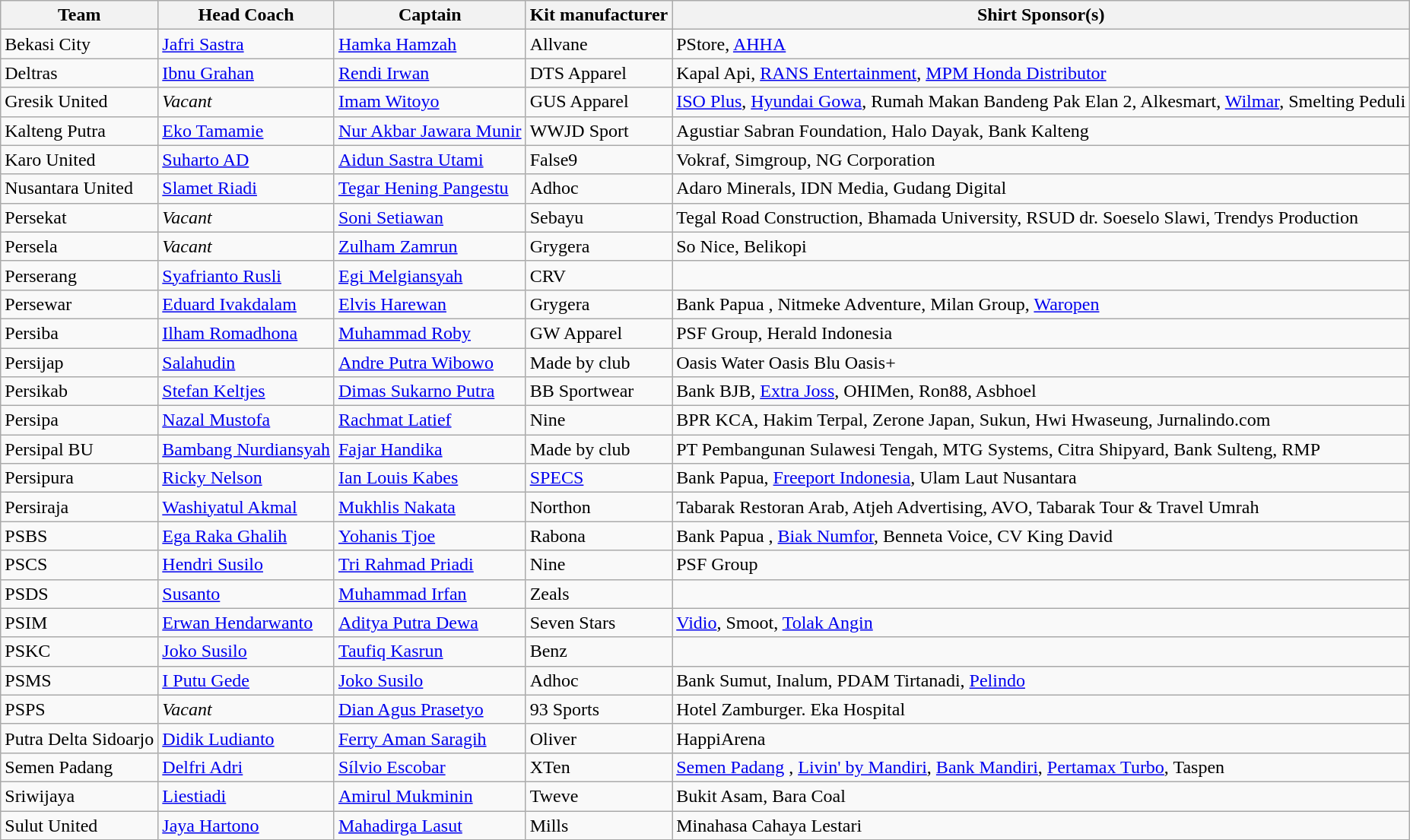<table class="wikitable sortable">
<tr>
<th>Team</th>
<th>Head Coach</th>
<th>Captain</th>
<th class="nowrap">Kit manufacturer</th>
<th class=unsortable>Shirt Sponsor(s)</th>
</tr>
<tr>
<td class="nowrap">Bekasi City</td>
<td class="nowrap"> <a href='#'>Jafri Sastra</a></td>
<td class="nowrap"> <a href='#'>Hamka Hamzah</a></td>
<td class="nowrap"> Allvane</td>
<td>PStore, <a href='#'>AHHA</a></td>
</tr>
<tr>
<td class="nowrap">Deltras</td>
<td class="nowrap"> <a href='#'>Ibnu Grahan</a></td>
<td class="nowrap"> <a href='#'>Rendi Irwan</a></td>
<td class="nowrap"> DTS Apparel</td>
<td>Kapal Api, <a href='#'>RANS Entertainment</a>, <a href='#'>MPM Honda Distributor</a></td>
</tr>
<tr>
<td class="nowrap">Gresik United</td>
<td class="nowrap"><em>Vacant</em></td>
<td class="nowrap"> <a href='#'>Imam Witoyo</a></td>
<td class="nowrap"> GUS Apparel</td>
<td><a href='#'>ISO Plus</a>, <a href='#'>Hyundai Gowa</a>, Rumah Makan Bandeng Pak Elan 2, Alkesmart, <a href='#'>Wilmar</a>, Smelting Peduli</td>
</tr>
<tr>
<td class="nowrap">Kalteng Putra</td>
<td class="nowrap"> <a href='#'>Eko Tamamie</a></td>
<td class="nowrap"> <a href='#'>Nur Akbar Jawara Munir</a></td>
<td class="nowrap"> WWJD Sport</td>
<td>Agustiar Sabran Foundation, Halo Dayak, Bank Kalteng</td>
</tr>
<tr>
<td class="nowrap">Karo United</td>
<td class="nowrap"> <a href='#'>Suharto AD</a></td>
<td class="nowrap"> <a href='#'>Aidun Sastra Utami</a></td>
<td class="nowrap"> False9</td>
<td>Vokraf, Simgroup, NG Corporation</td>
</tr>
<tr>
<td class="nowrap">Nusantara United</td>
<td class="nowrap"> <a href='#'>Slamet Riadi</a></td>
<td class="nowrap"> <a href='#'>Tegar Hening Pangestu</a></td>
<td class="nowrap"> Adhoc</td>
<td>Adaro Minerals, IDN Media, Gudang Digital</td>
</tr>
<tr>
<td class="nowrap">Persekat</td>
<td class="nowrap"><em>Vacant</em></td>
<td class="nowrap"> <a href='#'>Soni Setiawan</a></td>
<td class="nowrap"> Sebayu</td>
<td>Tegal Road Construction, Bhamada University, RSUD dr. Soeselo Slawi, Trendys Production</td>
</tr>
<tr>
<td class="nowrap">Persela</td>
<td class="nowrap"><em>Vacant</em></td>
<td class="nowrap"> <a href='#'>Zulham Zamrun</a></td>
<td class="nowrap"> Grygera</td>
<td>So Nice, Belikopi</td>
</tr>
<tr>
<td class="nowrap">Perserang</td>
<td class="nowrap"> <a href='#'>Syafrianto Rusli</a></td>
<td class="nowrap"> <a href='#'>Egi Melgiansyah</a></td>
<td class="nowrap"> CRV</td>
</tr>
<tr>
<td class="nowrap">Persewar</td>
<td class="nowrap"> <a href='#'>Eduard Ivakdalam</a></td>
<td class="nowrap"> <a href='#'>Elvis Harewan</a></td>
<td class="nowrap"> Grygera</td>
<td>Bank Papua , Nitmeke Adventure, Milan Group, <a href='#'>Waropen</a></td>
</tr>
<tr>
<td class="nowrap">Persiba</td>
<td class="nowrap"> <a href='#'>Ilham Romadhona</a></td>
<td class="nowrap"> <a href='#'>Muhammad Roby</a></td>
<td class="nowrap"> GW Apparel</td>
<td>PSF Group, Herald Indonesia</td>
</tr>
<tr>
<td class="nowrap">Persijap</td>
<td class="nowrap"> <a href='#'>Salahudin</a></td>
<td class="nowrap"> <a href='#'>Andre Putra Wibowo</a></td>
<td class="nowrap"> Made by club</td>
<td>Oasis Water   Oasis Blu Oasis+ </td>
</tr>
<tr>
<td class="nowrap">Persikab</td>
<td class="nowrap"> <a href='#'>Stefan Keltjes</a></td>
<td class="nowrap"> <a href='#'>Dimas Sukarno Putra</a></td>
<td class="nowrap"> BB Sportwear</td>
<td>Bank BJB, <a href='#'>Extra Joss</a>, OHIMen, Ron88, Asbhoel</td>
</tr>
<tr>
<td class="nowrap">Persipa</td>
<td class="nowrap"> <a href='#'>Nazal Mustofa</a></td>
<td class="nowrap"> <a href='#'>Rachmat Latief</a></td>
<td class="nowrap"> Nine</td>
<td>BPR KCA, Hakim Terpal, Zerone Japan, Sukun, Hwi Hwaseung, Jurnalindo.com</td>
</tr>
<tr>
<td class="nowrap">Persipal BU</td>
<td class="nowrap"> <a href='#'>Bambang Nurdiansyah</a></td>
<td class="nowrap"> <a href='#'>Fajar Handika</a></td>
<td class="nowrap"> Made by club</td>
<td>PT Pembangunan Sulawesi Tengah, MTG Systems, Citra Shipyard, Bank Sulteng, RMP</td>
</tr>
<tr>
<td class="nowrap">Persipura</td>
<td class="nowrap"> <a href='#'>Ricky Nelson</a></td>
<td class="nowrap"> <a href='#'>Ian Louis Kabes</a></td>
<td class="nowrap"> <a href='#'>SPECS</a></td>
<td>Bank Papua, <a href='#'>Freeport Indonesia</a>, Ulam Laut Nusantara</td>
</tr>
<tr>
<td class="nowrap">Persiraja</td>
<td class="nowrap"> <a href='#'>Washiyatul Akmal</a></td>
<td class="nowrap"> <a href='#'>Mukhlis Nakata</a></td>
<td class="nowrap"> Northon</td>
<td>Tabarak Restoran Arab, Atjeh Advertising, AVO, Tabarak Tour & Travel Umrah</td>
</tr>
<tr>
<td class="nowrap">PSBS</td>
<td class="nowrap"> <a href='#'>Ega Raka Ghalih</a></td>
<td class="nowrap"> <a href='#'>Yohanis Tjoe</a></td>
<td class="nowrap"> Rabona</td>
<td>Bank Papua , <a href='#'>Biak Numfor</a>, Benneta Voice, CV King David</td>
</tr>
<tr>
<td class="nowrap">PSCS</td>
<td class="nowrap"> <a href='#'>Hendri Susilo</a></td>
<td class="nowrap"> <a href='#'>Tri Rahmad Priadi</a></td>
<td class="nowrap"> Nine</td>
<td>PSF Group</td>
</tr>
<tr>
<td class="nowrap">PSDS</td>
<td class="nowrap"> <a href='#'>Susanto</a></td>
<td class="nowrap"> <a href='#'>Muhammad Irfan</a></td>
<td class="nowrap"> Zeals</td>
<td class="nowrap"></td>
</tr>
<tr>
<td class="nowrap">PSIM</td>
<td class="nowrap"> <a href='#'>Erwan Hendarwanto</a></td>
<td class="nowrap"> <a href='#'>Aditya Putra Dewa</a></td>
<td class="nowrap"> Seven Stars</td>
<td><a href='#'>Vidio</a>, Smoot, <a href='#'>Tolak Angin</a></td>
</tr>
<tr>
<td class="nowrap">PSKC</td>
<td class="nowrap"> <a href='#'>Joko Susilo</a></td>
<td class="nowrap"> <a href='#'>Taufiq Kasrun</a></td>
<td class="nowrap"> Benz</td>
<td class="nowrap"></td>
</tr>
<tr>
<td class="nowrap">PSMS</td>
<td class="nowrap"> <a href='#'>I Putu Gede</a></td>
<td class="nowrap"> <a href='#'>Joko Susilo</a></td>
<td class="nowrap"> Adhoc</td>
<td>Bank Sumut, Inalum, PDAM Tirtanadi, <a href='#'>Pelindo</a></td>
</tr>
<tr>
<td class="nowrap">PSPS</td>
<td class="nowrap"><em>Vacant</em></td>
<td class="nowrap"> <a href='#'>Dian Agus Prasetyo</a></td>
<td class="nowrap"> 93 Sports</td>
<td>Hotel Zamburger. Eka Hospital</td>
</tr>
<tr>
<td class="nowrap">Putra Delta Sidoarjo</td>
<td class="nowrap"> <a href='#'>Didik Ludianto</a></td>
<td class="nowrap"> <a href='#'>Ferry Aman Saragih</a></td>
<td class="nowrap"> Oliver</td>
<td>HappiArena </td>
</tr>
<tr>
<td class="nowrap">Semen Padang</td>
<td class="nowrap"> <a href='#'>Delfri Adri</a></td>
<td class="nowrap"> <a href='#'>Sílvio Escobar</a></td>
<td class="nowrap"> XTen</td>
<td><a href='#'>Semen Padang</a> , <a href='#'>Livin' by Mandiri</a>, <a href='#'>Bank Mandiri</a>, <a href='#'>Pertamax Turbo</a>, Taspen</td>
</tr>
<tr>
<td class="nowrap">Sriwijaya</td>
<td class="nowrap"> <a href='#'>Liestiadi</a></td>
<td class="nowrap"> <a href='#'>Amirul Mukminin</a></td>
<td class="nowrap"> Tweve</td>
<td>Bukit Asam, Bara Coal</td>
</tr>
<tr>
<td class="nowrap">Sulut United</td>
<td class="nowrap"> <a href='#'>Jaya Hartono</a></td>
<td class="nowrap"> <a href='#'>Mahadirga Lasut</a></td>
<td class="nowrap"> Mills</td>
<td>Minahasa Cahaya Lestari</td>
</tr>
</table>
